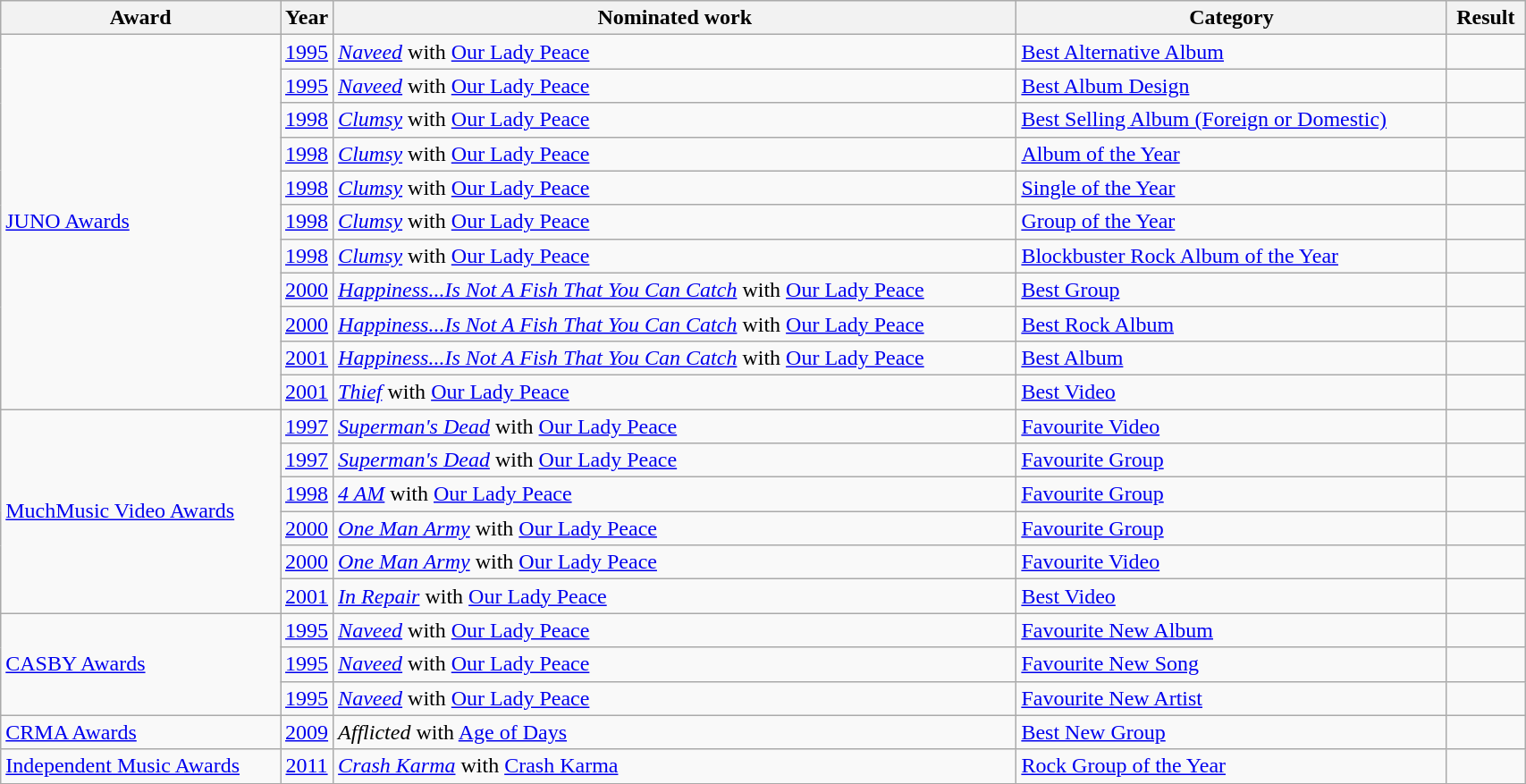<table class="wikitable" style="width:90%;">
<tr>
<th>Award</th>
<th style="width:30px;">Year</th>
<th>Nominated work</th>
<th>Category</th>
<th>Result</th>
</tr>
<tr>
<td rowspan="11"><a href='#'>JUNO Awards</a></td>
<td style="text-align:center;"><a href='#'>1995</a></td>
<td><em><a href='#'>Naveed</a></em> with <a href='#'>Our Lady Peace</a></td>
<td><a href='#'>Best Alternative Album</a></td>
<td></td>
</tr>
<tr>
<td style="text-align:center;"><a href='#'>1995</a></td>
<td><em><a href='#'>Naveed</a></em> with <a href='#'>Our Lady Peace</a></td>
<td><a href='#'>Best Album Design</a></td>
<td></td>
</tr>
<tr>
<td style="text-align:center;"><a href='#'>1998</a></td>
<td><em><a href='#'>Clumsy</a></em> with <a href='#'>Our Lady Peace</a></td>
<td><a href='#'>Best Selling Album (Foreign or Domestic)</a></td>
<td></td>
</tr>
<tr>
<td style="text-align:center;"><a href='#'>1998</a></td>
<td><em><a href='#'>Clumsy</a></em> with <a href='#'>Our Lady Peace</a></td>
<td><a href='#'>Album of the Year</a></td>
<td></td>
</tr>
<tr>
<td style="text-align:center;"><a href='#'>1998</a></td>
<td><em><a href='#'>Clumsy</a></em> with <a href='#'>Our Lady Peace</a></td>
<td><a href='#'>Single of the Year</a></td>
<td></td>
</tr>
<tr>
<td style="text-align:center;"><a href='#'>1998</a></td>
<td><em><a href='#'>Clumsy</a></em> with <a href='#'>Our Lady Peace</a></td>
<td><a href='#'>Group of the Year</a></td>
<td></td>
</tr>
<tr>
<td style="text-align:center;"><a href='#'>1998</a></td>
<td><em><a href='#'>Clumsy</a></em> with <a href='#'>Our Lady Peace</a></td>
<td><a href='#'>Blockbuster Rock Album of the Year</a></td>
<td></td>
</tr>
<tr>
<td style="text-align:center;"><a href='#'>2000</a></td>
<td><em><a href='#'>Happiness...Is Not A Fish That You Can Catch</a></em> with <a href='#'>Our Lady Peace</a></td>
<td><a href='#'>Best Group</a></td>
<td></td>
</tr>
<tr>
<td style="text-align:center;"><a href='#'>2000</a></td>
<td><em><a href='#'>Happiness...Is Not A Fish That You Can Catch</a></em> with <a href='#'>Our Lady Peace</a></td>
<td><a href='#'>Best Rock Album</a></td>
<td></td>
</tr>
<tr>
<td style="text-align:center;"><a href='#'>2001</a></td>
<td><em><a href='#'>Happiness...Is Not A Fish That You Can Catch</a></em> with <a href='#'>Our Lady Peace</a></td>
<td><a href='#'>Best Album</a></td>
<td></td>
</tr>
<tr>
<td style="text-align:center;"><a href='#'>2001</a></td>
<td><em><a href='#'>Thief</a></em> with <a href='#'>Our Lady Peace</a></td>
<td><a href='#'>Best Video</a></td>
<td></td>
</tr>
<tr>
<td rowspan="6"><a href='#'>MuchMusic Video Awards</a></td>
<td style="text-align:center;"><a href='#'>1997</a></td>
<td><em><a href='#'>Superman's Dead</a></em> with <a href='#'>Our Lady Peace</a></td>
<td><a href='#'>Favourite Video</a></td>
<td></td>
</tr>
<tr>
<td style="text-align:center;"><a href='#'>1997</a></td>
<td><em><a href='#'>Superman's Dead</a></em> with <a href='#'>Our Lady Peace</a></td>
<td><a href='#'>Favourite Group</a></td>
<td></td>
</tr>
<tr>
<td style="text-align:center;"><a href='#'>1998</a></td>
<td><em><a href='#'>4 AM</a></em> with <a href='#'>Our Lady Peace</a></td>
<td><a href='#'>Favourite Group</a></td>
<td></td>
</tr>
<tr>
<td style="text-align:center;"><a href='#'>2000</a></td>
<td><em><a href='#'>One Man Army</a></em> with <a href='#'>Our Lady Peace</a></td>
<td><a href='#'>Favourite Group</a></td>
<td></td>
</tr>
<tr>
<td style="text-align:center;"><a href='#'>2000</a></td>
<td><em><a href='#'>One Man Army</a></em> with <a href='#'>Our Lady Peace</a></td>
<td><a href='#'>Favourite Video</a></td>
<td></td>
</tr>
<tr>
<td style="text-align:center;"><a href='#'>2001</a></td>
<td><em><a href='#'>In Repair</a></em> with <a href='#'>Our Lady Peace</a></td>
<td><a href='#'>Best Video</a></td>
<td></td>
</tr>
<tr>
<td rowspan="3"><a href='#'>CASBY Awards</a></td>
<td style="text-align:center;"><a href='#'>1995</a></td>
<td><em><a href='#'>Naveed</a></em> with <a href='#'>Our Lady Peace</a></td>
<td><a href='#'>Favourite New Album</a></td>
<td></td>
</tr>
<tr>
<td style="text-align:center;"><a href='#'>1995</a></td>
<td><em><a href='#'>Naveed</a></em> with <a href='#'>Our Lady Peace</a></td>
<td><a href='#'>Favourite New Song</a></td>
<td></td>
</tr>
<tr>
<td style="text-align:center;"><a href='#'>1995</a></td>
<td><em><a href='#'>Naveed</a></em> with <a href='#'>Our Lady Peace</a></td>
<td><a href='#'>Favourite New Artist</a></td>
<td></td>
</tr>
<tr>
<td rowspan="1"><a href='#'>CRMA Awards</a></td>
<td style="text-align:center;"><a href='#'>2009</a></td>
<td><em>Afflicted</em> with <a href='#'>Age of Days</a></td>
<td><a href='#'>Best New Group</a></td>
<td></td>
</tr>
<tr>
<td rowspan="1"><a href='#'>Independent Music Awards</a></td>
<td style="text-align:center;"><a href='#'>2011</a></td>
<td><em><a href='#'>Crash Karma</a></em> with <a href='#'>Crash Karma</a></td>
<td><a href='#'>Rock Group of the Year</a></td>
<td></td>
</tr>
<tr>
</tr>
</table>
